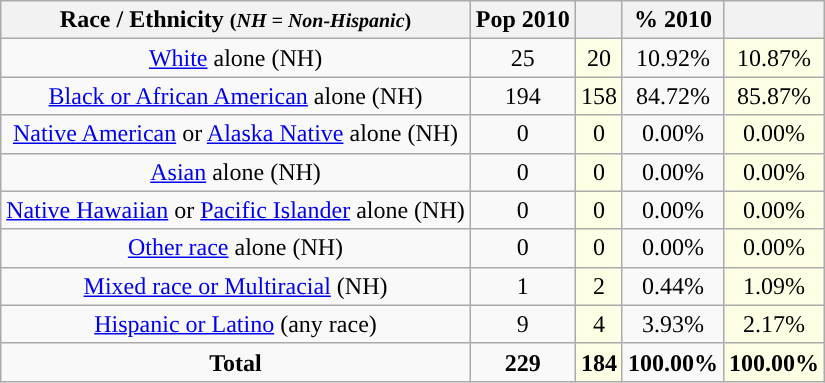<table class="wikitable" style="text-align:center;">
<tr>
<th>Race / Ethnicity <small>(<em>NH = Non-Hispanic</em>)</small></th>
<th>Pop 2010</th>
<th></th>
<th>% 2010</th>
<th></th>
</tr>
<tr>
<td><a href='#'>White</a> alone (NH)</td>
<td>25</td>
<td style='background: #ffffe6;'>20</td>
<td>10.92%</td>
<td style='background: #ffffe6;'>10.87%</td>
</tr>
<tr>
<td><a href='#'>Black or African American</a> alone (NH)</td>
<td>194</td>
<td style='background: #ffffe6;'>158</td>
<td>84.72%</td>
<td style='background: #ffffe6;'>85.87%</td>
</tr>
<tr>
<td><a href='#'>Native American</a> or <a href='#'>Alaska Native</a> alone (NH)</td>
<td>0</td>
<td style='background: #ffffe6;'>0</td>
<td>0.00%</td>
<td style='background: #ffffe6;'>0.00%</td>
</tr>
<tr>
<td><a href='#'>Asian</a> alone (NH)</td>
<td>0</td>
<td style='background: #ffffe6;'>0</td>
<td>0.00%</td>
<td style='background: #ffffe6;'>0.00%</td>
</tr>
<tr>
<td><a href='#'>Native Hawaiian</a> or <a href='#'>Pacific Islander</a> alone (NH)</td>
<td>0</td>
<td style='background: #ffffe6;'>0</td>
<td>0.00%</td>
<td style='background: #ffffe6;'>0.00%</td>
</tr>
<tr>
<td><a href='#'>Other race</a> alone (NH)</td>
<td>0</td>
<td style='background: #ffffe6;'>0</td>
<td>0.00%</td>
<td style='background: #ffffe6;'>0.00%</td>
</tr>
<tr>
<td><a href='#'>Mixed race or Multiracial</a> (NH)</td>
<td>1</td>
<td style='background: #ffffe6;'>2</td>
<td>0.44%</td>
<td style='background: #ffffe6;'>1.09%</td>
</tr>
<tr>
<td><a href='#'>Hispanic or Latino</a> (any race)</td>
<td>9</td>
<td style='background: #ffffe6;'>4</td>
<td>3.93%</td>
<td style='background: #ffffe6;'>2.17%</td>
</tr>
<tr>
<td><strong>Total</strong></td>
<td><strong>229</strong></td>
<td style='background: #ffffe6;'><strong>184</strong></td>
<td><strong>100.00%</strong></td>
<td style='background: #ffffe6;'><strong>100.00%</strong></td>
</tr>
</table>
